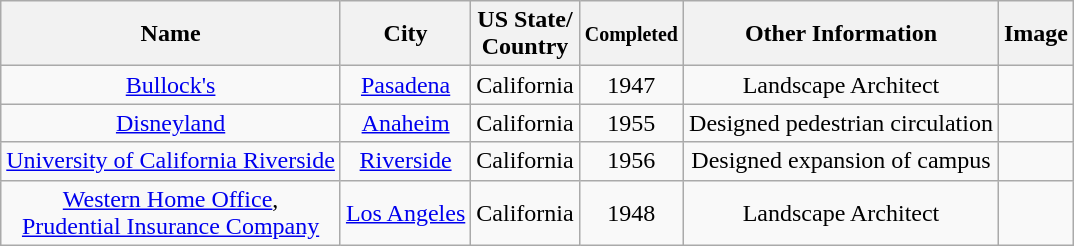<table class="wikitable sortable" style="text-align: center;">
<tr>
<th>Name</th>
<th>City</th>
<th>US State/<br>Country</th>
<th><small>Completed</small></th>
<th>Other Information</th>
<th class="unsortable">Image</th>
</tr>
<tr>
<td><a href='#'>Bullock's</a></td>
<td><a href='#'>Pasadena</a></td>
<td>California</td>
<td>1947</td>
<td>Landscape Architect</td>
<td></td>
</tr>
<tr>
<td><a href='#'>Disneyland</a></td>
<td><a href='#'>Anaheim</a></td>
<td>California</td>
<td>1955</td>
<td>Designed pedestrian circulation</td>
<td></td>
</tr>
<tr>
<td><a href='#'>University of California Riverside</a></td>
<td><a href='#'>Riverside</a></td>
<td>California</td>
<td>1956</td>
<td>Designed expansion of campus</td>
<td></td>
</tr>
<tr>
<td><a href='#'>Western Home Office</a>,<br><a href='#'>Prudential Insurance Company</a></td>
<td><a href='#'>Los Angeles</a></td>
<td>California</td>
<td>1948</td>
<td>Landscape Architect</td>
<td></td>
</tr>
</table>
